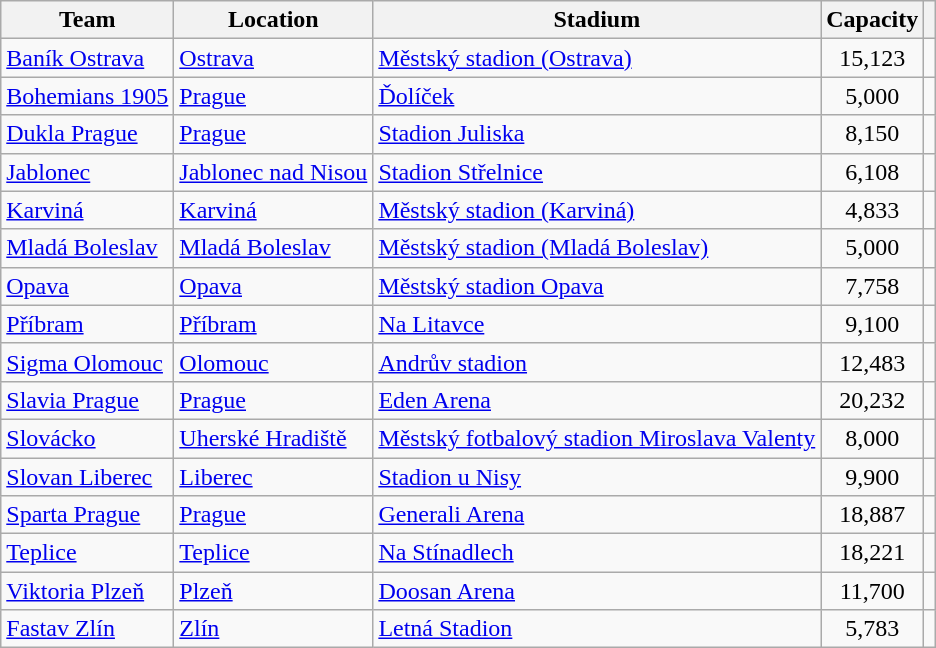<table class="wikitable sortable">
<tr>
<th>Team</th>
<th>Location</th>
<th>Stadium</th>
<th>Capacity</th>
<th class="unsortable"></th>
</tr>
<tr>
<td><a href='#'>Baník Ostrava</a></td>
<td><a href='#'>Ostrava</a></td>
<td><a href='#'>Městský stadion (Ostrava)</a></td>
<td align="center">15,123</td>
<td style="text-align:center"></td>
</tr>
<tr>
<td><a href='#'>Bohemians 1905</a></td>
<td><a href='#'>Prague</a></td>
<td><a href='#'>Ďolíček</a></td>
<td align="center">5,000</td>
<td style="text-align:center"></td>
</tr>
<tr>
<td><a href='#'>Dukla Prague</a></td>
<td><a href='#'>Prague</a></td>
<td><a href='#'>Stadion Juliska</a></td>
<td align="center">8,150</td>
<td style="text-align:center"></td>
</tr>
<tr>
<td><a href='#'>Jablonec</a></td>
<td><a href='#'>Jablonec nad Nisou</a></td>
<td><a href='#'>Stadion Střelnice</a></td>
<td align="center">6,108</td>
<td style="text-align:center"></td>
</tr>
<tr>
<td><a href='#'>Karviná</a></td>
<td><a href='#'>Karviná</a></td>
<td><a href='#'>Městský stadion (Karviná)</a></td>
<td align="center">4,833</td>
<td style="text-align:center"></td>
</tr>
<tr>
<td><a href='#'>Mladá Boleslav</a></td>
<td><a href='#'>Mladá Boleslav</a></td>
<td><a href='#'>Městský stadion (Mladá Boleslav)</a></td>
<td align="center">5,000</td>
<td style="text-align:center"></td>
</tr>
<tr>
<td><a href='#'>Opava</a></td>
<td><a href='#'>Opava</a></td>
<td><a href='#'>Městský stadion Opava</a></td>
<td align="center">7,758</td>
<td style="text-align:center"></td>
</tr>
<tr>
<td><a href='#'>Příbram</a></td>
<td><a href='#'>Příbram</a></td>
<td><a href='#'>Na Litavce</a></td>
<td align="center">9,100</td>
<td style="text-align:center"></td>
</tr>
<tr>
<td><a href='#'>Sigma Olomouc</a></td>
<td><a href='#'>Olomouc</a></td>
<td><a href='#'>Andrův stadion</a></td>
<td align="center">12,483</td>
<td style="text-align:center"></td>
</tr>
<tr>
<td><a href='#'>Slavia Prague</a></td>
<td><a href='#'>Prague</a></td>
<td><a href='#'>Eden Arena</a></td>
<td align="center">20,232</td>
<td style="text-align:center"></td>
</tr>
<tr>
<td><a href='#'>Slovácko</a></td>
<td><a href='#'>Uherské Hradiště</a></td>
<td><a href='#'>Městský fotbalový stadion Miroslava Valenty</a></td>
<td align="center">8,000</td>
<td style="text-align:center"></td>
</tr>
<tr>
<td><a href='#'>Slovan Liberec</a></td>
<td><a href='#'>Liberec</a></td>
<td><a href='#'>Stadion u Nisy</a></td>
<td align="center">9,900</td>
<td style="text-align:center"></td>
</tr>
<tr>
<td><a href='#'>Sparta Prague</a></td>
<td><a href='#'>Prague</a></td>
<td><a href='#'>Generali Arena</a></td>
<td align="center">18,887</td>
<td style="text-align:center"></td>
</tr>
<tr>
<td><a href='#'>Teplice</a></td>
<td><a href='#'>Teplice</a></td>
<td><a href='#'>Na Stínadlech</a></td>
<td align="center">18,221</td>
<td style="text-align:center"></td>
</tr>
<tr>
<td><a href='#'>Viktoria Plzeň</a></td>
<td><a href='#'>Plzeň</a></td>
<td><a href='#'>Doosan Arena</a></td>
<td align="center">11,700</td>
<td style="text-align:center"></td>
</tr>
<tr>
<td><a href='#'>Fastav Zlín</a></td>
<td><a href='#'>Zlín</a></td>
<td><a href='#'>Letná Stadion</a></td>
<td align="center">5,783</td>
<td style="text-align:center"></td>
</tr>
</table>
